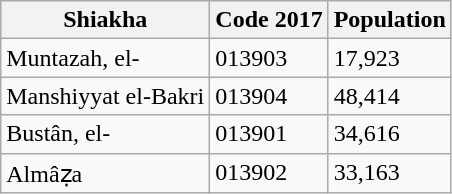<table class="wikitable">
<tr>
<th colspan="1" rowspan="1">Shiakha</th>
<th colspan="1" rowspan="1">Code 2017</th>
<th colspan="1" rowspan="1">Population</th>
</tr>
<tr>
<td>Muntazah, el-</td>
<td>013903</td>
<td>17,923</td>
</tr>
<tr>
<td>Manshiyyat el-Bakri</td>
<td>013904</td>
<td>48,414</td>
</tr>
<tr>
<td>Bustân, el-</td>
<td>013901</td>
<td>34,616</td>
</tr>
<tr>
<td>Almâẓa</td>
<td>013902</td>
<td>33,163</td>
</tr>
</table>
